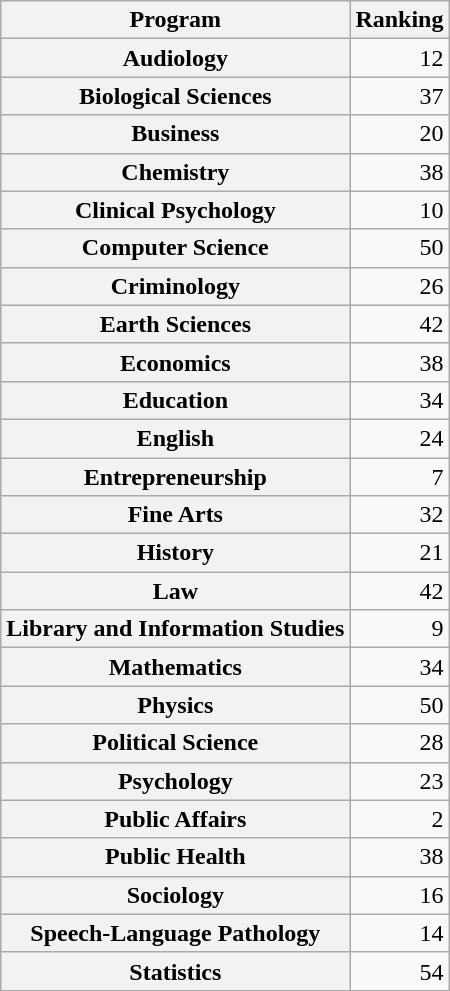<table class="wikitable floatright sortable plainrowheaders collapsible collapsed" style="text-align:right; margin-right:1em;">
<tr>
<th scope="col">Program</th>
<th scope="col">Ranking</th>
</tr>
<tr>
<th scope="row">Audiology</th>
<td>12</td>
</tr>
<tr>
<th scope="row">Biological Sciences</th>
<td>37</td>
</tr>
<tr>
<th scope="row">Business</th>
<td>20</td>
</tr>
<tr>
<th scope="row">Chemistry</th>
<td>38</td>
</tr>
<tr>
<th scope="row">Clinical Psychology</th>
<td>10</td>
</tr>
<tr>
<th scope="row">Computer Science</th>
<td>50</td>
</tr>
<tr>
<th scope="row">Criminology</th>
<td>26</td>
</tr>
<tr>
<th scope="row">Earth Sciences</th>
<td>42</td>
</tr>
<tr>
<th scope="row">Economics</th>
<td>38</td>
</tr>
<tr>
<th scope="row">Education</th>
<td>34</td>
</tr>
<tr>
<th scope="row">English</th>
<td>24</td>
</tr>
<tr>
<th scope="row">Entrepreneurship</th>
<td>7</td>
</tr>
<tr>
<th scope="row">Fine Arts</th>
<td>32</td>
</tr>
<tr>
<th scope="row">History</th>
<td>21</td>
</tr>
<tr>
<th scope="row">Law</th>
<td>42</td>
</tr>
<tr>
<th scope="row">Library and Information Studies</th>
<td>9</td>
</tr>
<tr>
<th scope="row">Mathematics</th>
<td>34</td>
</tr>
<tr>
<th scope="row">Physics</th>
<td>50</td>
</tr>
<tr>
<th scope="row">Political Science</th>
<td>28</td>
</tr>
<tr>
<th scope="row">Psychology</th>
<td>23</td>
</tr>
<tr>
<th scope="row">Public Affairs</th>
<td>2</td>
</tr>
<tr>
<th scope="row">Public Health</th>
<td>38</td>
</tr>
<tr>
<th scope="row">Sociology</th>
<td>16</td>
</tr>
<tr>
<th scope="row">Speech-Language Pathology</th>
<td>14</td>
</tr>
<tr>
<th scope="row">Statistics</th>
<td>54</td>
</tr>
</table>
